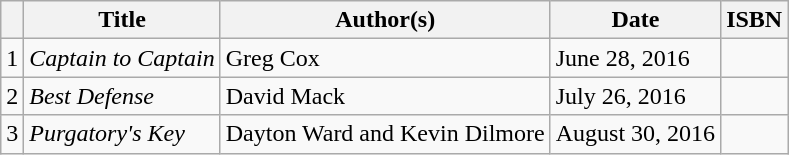<table class="wikitable">
<tr>
<th></th>
<th>Title</th>
<th>Author(s)</th>
<th>Date</th>
<th>ISBN</th>
</tr>
<tr>
<td>1</td>
<td><em>Captain to Captain</em></td>
<td>Greg Cox</td>
<td>June 28, 2016</td>
<td></td>
</tr>
<tr>
<td>2</td>
<td><em>Best Defense</em></td>
<td>David Mack</td>
<td>July 26, 2016</td>
<td></td>
</tr>
<tr>
<td>3</td>
<td><em>Purgatory's Key</em></td>
<td>Dayton Ward and Kevin Dilmore</td>
<td>August 30, 2016</td>
<td></td>
</tr>
</table>
